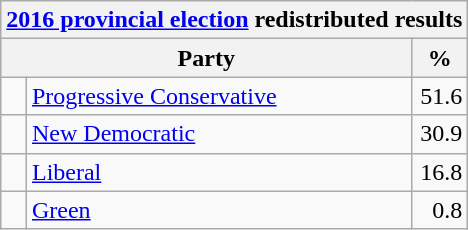<table class="wikitable">
<tr>
<th colspan="4"><a href='#'>2016 provincial election</a> redistributed results</th>
</tr>
<tr>
<th bgcolor="#DDDDFF" width="130px" colspan="2">Party</th>
<th bgcolor="#DDDDFF" width="30px">%</th>
</tr>
<tr>
<td> </td>
<td><a href='#'>Progressive Conservative</a></td>
<td align=right>51.6</td>
</tr>
<tr>
<td> </td>
<td><a href='#'>New Democratic</a></td>
<td align=right>30.9</td>
</tr>
<tr>
<td> </td>
<td><a href='#'>Liberal</a></td>
<td align=right>16.8</td>
</tr>
<tr>
<td> </td>
<td><a href='#'>Green</a></td>
<td align=right>0.8</td>
</tr>
</table>
